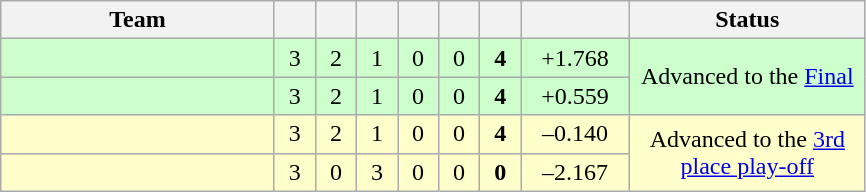<table class="wikitable" style="text-align:center">
<tr>
<th style="width:175px;">Team</th>
<th style="width:20px;"></th>
<th style="width:20px;"></th>
<th style="width:20px;"></th>
<th style="width:20px;"></th>
<th style="width:20px;"></th>
<th style="width:20px;"></th>
<th style="width:65px;"></th>
<th style="width:150px;">Status</th>
</tr>
<tr style="background:#cfc;">
<td style="text-align:left"></td>
<td>3</td>
<td>2</td>
<td>1</td>
<td>0</td>
<td>0</td>
<td><strong>4</strong></td>
<td>+1.768</td>
<td rowspan="2">Advanced to the <a href='#'>Final</a></td>
</tr>
<tr style="background:#cfc;">
<td style="text-align:left"></td>
<td>3</td>
<td>2</td>
<td>1</td>
<td>0</td>
<td>0</td>
<td><strong>4</strong></td>
<td>+0.559</td>
</tr>
<tr style="background:#ffc;">
<td style="text-align:left"></td>
<td>3</td>
<td>2</td>
<td>1</td>
<td>0</td>
<td>0</td>
<td><strong>4</strong></td>
<td>–0.140</td>
<td rowspan="2">Advanced to the <a href='#'>3rd place play-off</a></td>
</tr>
<tr style="background:#ffc;">
<td style="text-align:left"></td>
<td>3</td>
<td>0</td>
<td>3</td>
<td>0</td>
<td>0</td>
<td><strong>0</strong></td>
<td>–2.167</td>
</tr>
</table>
